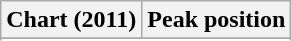<table class="wikitable sortable" border="1">
<tr>
<th>Chart (2011)</th>
<th>Peak position</th>
</tr>
<tr>
</tr>
<tr>
</tr>
</table>
